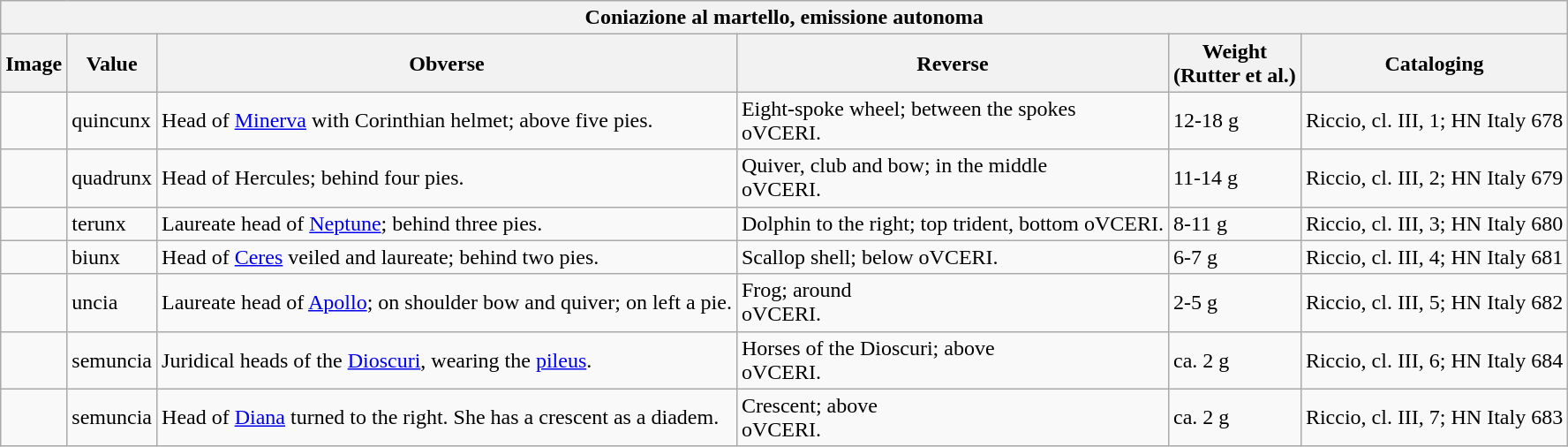<table class="wikitable">
<tr>
<th colspan="6">Coniazione al martello, emissione autonoma</th>
</tr>
<tr>
<th>Image</th>
<th>Value</th>
<th>Obverse</th>
<th>Reverse</th>
<th>Weight<br>(Rutter et al.)</th>
<th>Cataloging</th>
</tr>
<tr>
<td></td>
<td>quincunx</td>
<td>Head of <a href='#'>Minerva</a> with Corinthian helmet; above five pies.</td>
<td>Eight-spoke wheel; between the spokes<br>oVCERI.</td>
<td>12-18 g</td>
<td>Riccio, cl. III, 1; HN Italy 678</td>
</tr>
<tr>
<td></td>
<td>quadrunx</td>
<td>Head of Hercules; behind four pies.</td>
<td>Quiver, club and bow; in the middle<br>oVCERI.</td>
<td>11-14 g</td>
<td>Riccio, cl. III, 2; HN Italy 679</td>
</tr>
<tr>
<td></td>
<td>terunx</td>
<td>Laureate head of <a href='#'>Neptune</a>; behind three pies.</td>
<td>Dolphin to the right; top trident, bottom oVCERI.</td>
<td>8-11 g</td>
<td>Riccio, cl. III, 3; HN Italy 680</td>
</tr>
<tr>
<td></td>
<td>biunx</td>
<td>Head of <a href='#'>Ceres</a> veiled and laureate; behind two pies.</td>
<td>Scallop shell; below oVCERI.</td>
<td>6-7 g</td>
<td>Riccio, cl. III, 4; HN Italy 681</td>
</tr>
<tr>
<td></td>
<td>uncia</td>
<td>Laureate head of <a href='#'>Apollo</a>; on shoulder bow and quiver; on left a pie.</td>
<td>Frog; around<br>oVCERI.</td>
<td>2-5 g</td>
<td>Riccio, cl. III, 5; HN Italy 682</td>
</tr>
<tr>
<td></td>
<td>semuncia</td>
<td>Juridical heads of the <a href='#'>Dioscuri</a>, wearing the <a href='#'>pileus</a>.</td>
<td>Horses of the Dioscuri; above<br>oVCERI.</td>
<td>ca. 2 g</td>
<td>Riccio, cl. III, 6; HN Italy 684</td>
</tr>
<tr>
<td></td>
<td>semuncia</td>
<td>Head of <a href='#'>Diana</a> turned to the right. She has a crescent as a diadem.</td>
<td>Crescent; above<br>oVCERI.</td>
<td>ca. 2 g</td>
<td>Riccio, cl. III, 7; HN Italy 683</td>
</tr>
</table>
